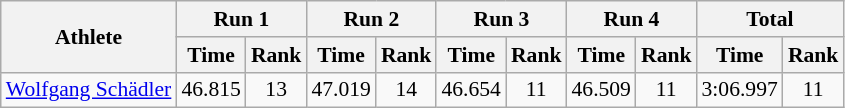<table class="wikitable" border="1" style="font-size:90%">
<tr>
<th rowspan="2">Athlete</th>
<th colspan="2">Run 1</th>
<th colspan="2">Run 2</th>
<th colspan="2">Run 3</th>
<th colspan="2">Run 4</th>
<th colspan="2">Total</th>
</tr>
<tr>
<th>Time</th>
<th>Rank</th>
<th>Time</th>
<th>Rank</th>
<th>Time</th>
<th>Rank</th>
<th>Time</th>
<th>Rank</th>
<th>Time</th>
<th>Rank</th>
</tr>
<tr>
<td><a href='#'>Wolfgang Schädler</a></td>
<td align="center">46.815</td>
<td align="center">13</td>
<td align="center">47.019</td>
<td align="center">14</td>
<td align="center">46.654</td>
<td align="center">11</td>
<td align="center">46.509</td>
<td align="center">11</td>
<td align="center">3:06.997</td>
<td align="center">11</td>
</tr>
</table>
